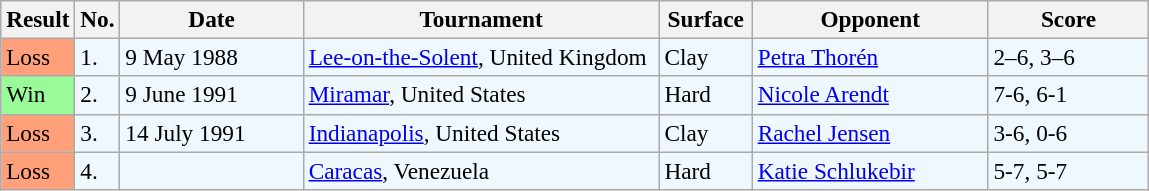<table class="sortable wikitable" style="font-size:97%;">
<tr>
<th>Result</th>
<th>No.</th>
<th width=115>Date</th>
<th width=230>Tournament</th>
<th width=55>Surface</th>
<th width=150>Opponent</th>
<th width=100>Score</th>
</tr>
<tr bgcolor="#f0f8ff">
<td style="background:#ffa07a;">Loss</td>
<td>1.</td>
<td>9 May 1988</td>
<td><a href='#'>Lee-on-the-Solent</a>, United Kingdom</td>
<td>Clay</td>
<td> <a href='#'>Petra Thorén</a></td>
<td>2–6, 3–6</td>
</tr>
<tr bgcolor="#f0f8ff">
<td style="background:#98fb98;">Win</td>
<td>2.</td>
<td>9 June 1991</td>
<td><a href='#'>Miramar</a>, United States</td>
<td>Hard</td>
<td> <a href='#'>Nicole Arendt</a></td>
<td>7-6, 6-1</td>
</tr>
<tr bgcolor="#f0f8ff">
<td style="background:#ffa07a;">Loss</td>
<td>3.</td>
<td>14 July 1991</td>
<td><a href='#'>Indianapolis</a>, United States</td>
<td>Clay</td>
<td> <a href='#'>Rachel Jensen</a></td>
<td>3-6, 0-6</td>
</tr>
<tr bgcolor="#f0f8ff">
<td style="background:#ffa07a;">Loss</td>
<td>4.</td>
<td></td>
<td><a href='#'>Caracas</a>, Venezuela</td>
<td>Hard</td>
<td> <a href='#'>Katie Schlukebir</a></td>
<td>5-7, 5-7</td>
</tr>
</table>
